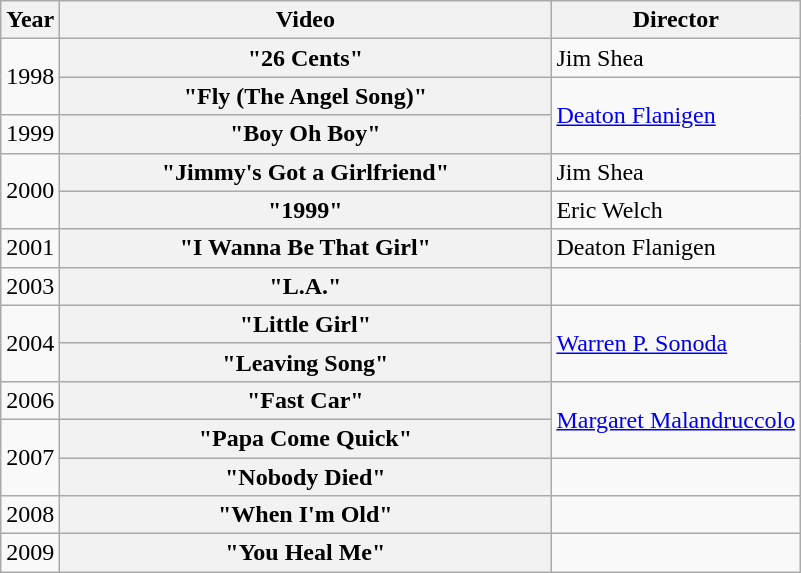<table class="wikitable plainrowheaders">
<tr>
<th>Year</th>
<th style="width:20em;">Video</th>
<th>Director</th>
</tr>
<tr>
<td rowspan="2">1998</td>
<th scope="row">"26 Cents"</th>
<td>Jim Shea</td>
</tr>
<tr>
<th scope="row">"Fly (The Angel Song)"</th>
<td rowspan="2"><a href='#'>Deaton Flanigen</a></td>
</tr>
<tr>
<td>1999</td>
<th scope="row">"Boy Oh Boy"</th>
</tr>
<tr>
<td rowspan="2">2000</td>
<th scope="row">"Jimmy's Got a Girlfriend"</th>
<td>Jim Shea</td>
</tr>
<tr>
<th scope="row">"1999"</th>
<td>Eric Welch</td>
</tr>
<tr>
<td>2001</td>
<th scope="row">"I Wanna Be That Girl"</th>
<td>Deaton Flanigen</td>
</tr>
<tr>
<td>2003</td>
<th scope="row">"L.A."</th>
<td></td>
</tr>
<tr>
<td rowspan="2">2004</td>
<th scope="row">"Little Girl"</th>
<td rowspan="2"><a href='#'>Warren P. Sonoda</a></td>
</tr>
<tr>
<th scope="row">"Leaving Song"</th>
</tr>
<tr>
<td>2006</td>
<th scope="row">"Fast Car"</th>
<td rowspan="2"><a href='#'>Margaret Malandruccolo</a></td>
</tr>
<tr>
<td rowspan="2">2007</td>
<th scope="row">"Papa Come Quick"</th>
</tr>
<tr>
<th scope="row">"Nobody Died"</th>
<td></td>
</tr>
<tr>
<td>2008</td>
<th scope="row">"When I'm Old"</th>
<td></td>
</tr>
<tr>
<td>2009</td>
<th scope="row">"You Heal Me"</th>
<td></td>
</tr>
</table>
